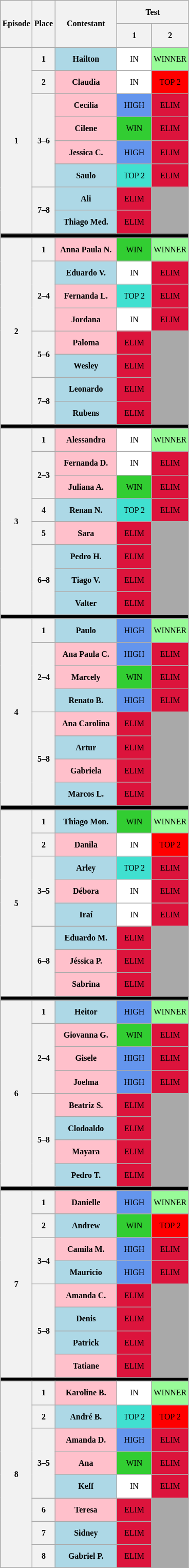<table class="wikitable" style="text-align: center; font-size:8pt; line-height:25px;">
<tr>
<th rowspan=2>Episode</th>
<th rowspan=2>Place</th>
<th rowspan=2>Contestant</th>
<th colspan=2>Test</th>
</tr>
<tr>
<th>1</th>
<th>2</th>
</tr>
<tr>
<th rowspan=8>1</th>
<th>1</th>
<td bgcolor=ADD8E6 width=75><strong>Hailton</strong></td>
<td bgcolor=FFFFFF width=40>IN</td>
<td bgcolor=98FB98 width=40>WINNER</td>
</tr>
<tr>
<th>2</th>
<td bgcolor=FFC0CB><strong>Claudia</strong></td>
<td bgcolor=FFFFFF>IN</td>
<td bgcolor=FF0000>TOP 2</td>
</tr>
<tr>
<th rowspan=4>3–6</th>
<td bgcolor=FFC0CB><strong>Cecília</strong></td>
<td bgcolor=6495ED>HIGH</td>
<td bgcolor=DC143C>ELIM</td>
</tr>
<tr>
<td bgcolor=FFC0CB><strong>Cilene</strong></td>
<td bgcolor=32CD32>WIN</td>
<td bgcolor=DC143C>ELIM</td>
</tr>
<tr>
<td bgcolor=FFC0CB><strong>Jessica C.</strong></td>
<td bgcolor=6495ED>HIGH</td>
<td bgcolor=DC143C>ELIM</td>
</tr>
<tr>
<td bgcolor=ADD8E6><strong>Saulo</strong></td>
<td bgcolor=40E0D0>TOP 2</td>
<td bgcolor=DC143C>ELIM</td>
</tr>
<tr>
<th rowspan=2>7–8</th>
<td bgcolor=ADD8E6><strong>Ali</strong></td>
<td bgcolor=DC143C>ELIM</td>
<td bgcolor=A9A9A9 rowspan=2></td>
</tr>
<tr>
<td bgcolor=ADD8E6><strong>Thiago Med.</strong></td>
<td bgcolor=DC143C>ELIM</td>
</tr>
<tr>
<td bgcolor=000000 colspan=5></td>
</tr>
<tr>
<th rowspan=8>2</th>
<th>1</th>
<td bgcolor=FFC0CB><strong>Anna Paula N.</strong></td>
<td bgcolor=32CD32>WIN</td>
<td bgcolor=98FB98>WINNER</td>
</tr>
<tr>
<th rowspan=3>2–4</th>
<td bgcolor=ADD8E6><strong>Eduardo V.</strong></td>
<td bgcolor=FFFFFF>IN</td>
<td bgcolor=DC143C>ELIM</td>
</tr>
<tr>
<td bgcolor=FFC0CB><strong>Fernanda L.</strong></td>
<td bgcolor=40E0D0>TOP 2</td>
<td bgcolor=DC143C>ELIM</td>
</tr>
<tr>
<td bgcolor=FFC0CB><strong>Jordana</strong></td>
<td bgcolor=FFFFFF>IN</td>
<td bgcolor=DC143C>ELIM</td>
</tr>
<tr>
<th rowspan=2>5–6</th>
<td bgcolor=FFC0CB><strong>Paloma</strong></td>
<td bgcolor=DC143C>ELIM</td>
<td bgcolor=A9A9A9 rowspan=4></td>
</tr>
<tr>
<td bgcolor=ADD8E6><strong>Wesley</strong></td>
<td bgcolor=DC143C>ELIM</td>
</tr>
<tr>
<th rowspan=2>7–8</th>
<td bgcolor=ADD8E6><strong>Leonardo</strong></td>
<td bgcolor=DC143C>ELIM</td>
</tr>
<tr>
<td bgcolor=ADD8E6><strong>Rubens</strong></td>
<td bgcolor=DC143C>ELIM</td>
</tr>
<tr>
<td bgcolor=000000 colspan=5></td>
</tr>
<tr>
<th rowspan=8>3</th>
<th>1</th>
<td bgcolor=FFC0CB><strong>Alessandra</strong></td>
<td bgcolor=FFFFFF>IN</td>
<td bgcolor=98FB98>WINNER</td>
</tr>
<tr>
<th rowspan=2>2–3</th>
<td bgcolor=FFC0CB><strong>Fernanda D.</strong></td>
<td bgcolor=FFFFFF>IN</td>
<td bgcolor=DC143C>ELIM</td>
</tr>
<tr>
<td bgcolor=FFC0CB><strong>Juliana A.</strong></td>
<td bgcolor=32CD32>WIN</td>
<td bgcolor=DC143C>ELIM</td>
</tr>
<tr>
<th>4</th>
<td bgcolor=ADD8E6><strong>Renan N.</strong></td>
<td bgcolor=40E0D0>TOP 2</td>
<td bgcolor=DC143C>ELIM</td>
</tr>
<tr>
<th>5</th>
<td bgcolor=FFC0CB><strong>Sara</strong></td>
<td bgcolor=DC143C>ELIM</td>
<td bgcolor=A9A9A9 rowspan=4></td>
</tr>
<tr>
<th rowspan=3>6–8</th>
<td bgcolor=ADD8E6><strong>Pedro H.</strong></td>
<td bgcolor=DC143C>ELIM</td>
</tr>
<tr>
<td bgcolor=ADD8E6><strong>Tiago V.</strong></td>
<td bgcolor=DC143C>ELIM</td>
</tr>
<tr>
<td bgcolor=ADD8E6><strong>Valter</strong></td>
<td bgcolor=DC143C>ELIM</td>
</tr>
<tr>
<td bgcolor=000000 colspan=5></td>
</tr>
<tr>
<th rowspan=8>4</th>
<th>1</th>
<td bgcolor=ADD8E6><strong>Paulo</strong></td>
<td bgcolor=6495ED>HIGH</td>
<td bgcolor=98FB98>WINNER</td>
</tr>
<tr>
<th rowspan=3>2–4</th>
<td bgcolor=FFC0CB><strong>Ana Paula C.</strong></td>
<td bgcolor=6495ED>HIGH</td>
<td bgcolor=DC143C>ELIM</td>
</tr>
<tr>
<td bgcolor=FFC0CB><strong>Marcely</strong></td>
<td bgcolor=32CD32>WIN</td>
<td bgcolor=DC143C>ELIM</td>
</tr>
<tr>
<td bgcolor=ADD8E6><strong>Renato B.</strong></td>
<td bgcolor=6495ED>HIGH</td>
<td bgcolor=DC143C>ELIM</td>
</tr>
<tr>
<th rowspan=4>5–8</th>
<td bgcolor=FFC0CB><strong>Ana Carolina</strong></td>
<td bgcolor=DC143C>ELIM</td>
<td bgcolor=A9A9A9 rowspan=4></td>
</tr>
<tr>
<td bgcolor=ADD8E6><strong>Artur</strong></td>
<td bgcolor=DC143C>ELIM</td>
</tr>
<tr>
<td bgcolor=FFC0CB><strong>Gabriela</strong></td>
<td bgcolor=DC143C>ELIM</td>
</tr>
<tr>
<td bgcolor=ADD8E6><strong>Marcos L.</strong></td>
<td bgcolor=DC143C>ELIM</td>
</tr>
<tr>
<td bgcolor=000000 colspan=5></td>
</tr>
<tr>
<th rowspan=8>5</th>
<th>1</th>
<td bgcolor=ADD8E6><strong>Thiago Mon.</strong></td>
<td bgcolor=32CD32>WIN</td>
<td bgcolor=98FB98>WINNER</td>
</tr>
<tr>
<th>2</th>
<td bgcolor=FFC0CB><strong>Danila</strong></td>
<td bgcolor=FFFFFF>IN</td>
<td bgcolor=FF0000>TOP 2</td>
</tr>
<tr>
<th rowspan=3>3–5</th>
<td bgcolor=ADD8E6><strong>Arley</strong></td>
<td bgcolor=40E0D0>TOP 2</td>
<td bgcolor=DC143C>ELIM</td>
</tr>
<tr>
<td bgcolor=FFC0CB><strong>Débora</strong></td>
<td bgcolor=FFFFFF>IN</td>
<td bgcolor=DC143C>ELIM</td>
</tr>
<tr>
<td bgcolor=ADD8E6><strong>Iraí</strong></td>
<td bgcolor=FFFFFF>IN</td>
<td bgcolor=DC143C>ELIM</td>
</tr>
<tr>
<th rowspan=3>6–8</th>
<td bgcolor=ADD8E6><strong>Eduardo M.</strong></td>
<td bgcolor=DC143C>ELIM</td>
<td bgcolor=A9A9A9 rowspan=3></td>
</tr>
<tr>
<td bgcolor=FFC0CB><strong>Jéssica P.</strong></td>
<td bgcolor=DC143C>ELIM</td>
</tr>
<tr>
<td bgcolor=FFC0CB><strong>Sabrina</strong></td>
<td bgcolor=DC143C>ELIM</td>
</tr>
<tr>
<td bgcolor=000000 colspan=5></td>
</tr>
<tr>
<th rowspan=8>6</th>
<th>1</th>
<td bgcolor=ADD8E6><strong>Heitor</strong></td>
<td bgcolor=6495ED>HIGH</td>
<td bgcolor=98FB98>WINNER</td>
</tr>
<tr>
<th rowspan=3>2–4</th>
<td bgcolor=FFC0CB><strong>Giovanna G.</strong></td>
<td bgcolor=32CD32>WIN</td>
<td bgcolor=DC143C>ELIM</td>
</tr>
<tr>
<td bgcolor=FFC0CB><strong>Gisele</strong></td>
<td bgcolor=6495ED>HIGH</td>
<td bgcolor=DC143C>ELIM</td>
</tr>
<tr>
<td bgcolor=FFC0CB><strong>Joelma</strong></td>
<td bgcolor=6495ED>HIGH</td>
<td bgcolor=DC143C>ELIM</td>
</tr>
<tr>
<th rowspan=4>5–8</th>
<td bgcolor=FFC0CB><strong>Beatriz S.</strong></td>
<td bgcolor=DC143C>ELIM</td>
<td bgcolor=A9A9A9 rowspan=4></td>
</tr>
<tr>
<td bgcolor=ADD8E6><strong>Clodoaldo</strong></td>
<td bgcolor=DC143C>ELIM</td>
</tr>
<tr>
<td bgcolor=FFC0CB><strong>Mayara</strong></td>
<td bgcolor=DC143C>ELIM</td>
</tr>
<tr>
<td bgcolor=ADD8E6><strong>Pedro T.</strong></td>
<td bgcolor=DC143C>ELIM</td>
</tr>
<tr>
<td bgcolor=000000 colspan=5></td>
</tr>
<tr>
<th rowspan=8>7</th>
<th>1</th>
<td bgcolor=FFC0CB><strong>Danielle</strong></td>
<td bgcolor=6495ED>HIGH</td>
<td bgcolor=98FB98>WINNER</td>
</tr>
<tr>
<th>2</th>
<td bgcolor=ADD8E6><strong>Andrew</strong></td>
<td bgcolor=32CD32>WIN</td>
<td bgcolor=FF0000>TOP 2</td>
</tr>
<tr>
<th rowspan=2>3–4</th>
<td bgcolor=FFC0CB><strong>Camila M.</strong></td>
<td bgcolor=6495ED>HIGH</td>
<td bgcolor=DC143C>ELIM</td>
</tr>
<tr>
<td bgcolor=ADD8E6><strong>Mauricio</strong></td>
<td bgcolor=6495ED>HIGH</td>
<td bgcolor=DC143C>ELIM</td>
</tr>
<tr>
<th rowspan=4>5–8</th>
<td bgcolor=FFC0CB><strong>Amanda C.</strong></td>
<td bgcolor=DC143C>ELIM</td>
<td bgcolor=A9A9A9 rowspan=4></td>
</tr>
<tr>
<td bgcolor=ADD8E6><strong>Denis</strong></td>
<td bgcolor=DC143C>ELIM</td>
</tr>
<tr>
<td bgcolor=ADD8E6><strong>Patrick</strong></td>
<td bgcolor=DC143C>ELIM</td>
</tr>
<tr>
<td bgcolor=FFC0CB><strong>Tatiane</strong></td>
<td bgcolor=DC143C>ELIM</td>
</tr>
<tr>
<td bgcolor=000000 colspan=5></td>
</tr>
<tr>
<th rowspan=8>8</th>
<th>1</th>
<td bgcolor=FFC0CB><strong>Karoline B.</strong></td>
<td bgcolor=FFFFFF>IN</td>
<td bgcolor=98FB98>WINNER</td>
</tr>
<tr>
<th>2</th>
<td bgcolor=ADD8E6><strong>André B.</strong></td>
<td bgcolor=40E0D0>TOP 2</td>
<td bgcolor=FF0000>TOP 2</td>
</tr>
<tr>
<th rowspan=3>3–5</th>
<td bgcolor=FFC0CB><strong>Amanda D.</strong></td>
<td bgcolor=6495ED>HIGH</td>
<td bgcolor=DC143C>ELIM</td>
</tr>
<tr>
<td bgcolor=FFC0CB><strong>Ana</strong></td>
<td bgcolor=32CD32>WIN</td>
<td bgcolor=DC143C>ELIM</td>
</tr>
<tr>
<td bgcolor=ADD8E6><strong>Keff</strong></td>
<td bgcolor=FFFFFF>IN</td>
<td bgcolor=DC143C>ELIM</td>
</tr>
<tr>
<th>6</th>
<td bgcolor=FFC0CB><strong>Teresa</strong></td>
<td bgcolor=DC143C>ELIM</td>
<td bgcolor=A9A9A9 rowspan=3></td>
</tr>
<tr>
<th>7</th>
<td bgcolor=ADD8E6><strong>Sidney</strong></td>
<td bgcolor=DC143C>ELIM</td>
</tr>
<tr>
<th>8</th>
<td bgcolor=ADD8E6><strong>Gabriel P.</strong></td>
<td bgcolor=DC143C>ELIM</td>
</tr>
</table>
